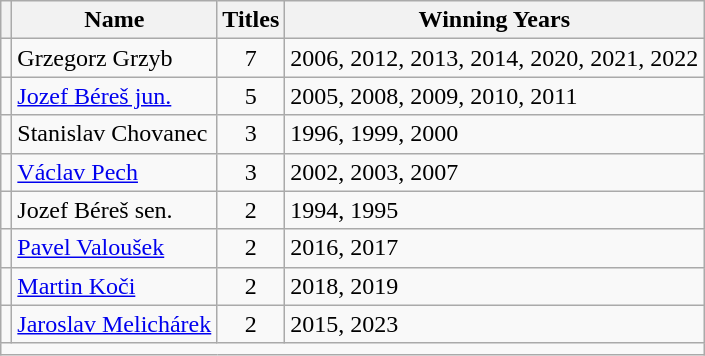<table class="wikitable">
<tr>
<th></th>
<th>Name</th>
<th>Titles</th>
<th>Winning Years</th>
</tr>
<tr>
<td></td>
<td>Grzegorz Grzyb</td>
<td style="text-align:center;">7</td>
<td>2006, 2012, 2013, 2014, 2020, 2021, 2022</td>
</tr>
<tr>
<td></td>
<td><a href='#'>Jozef Béreš jun.</a></td>
<td style="text-align:center;">5</td>
<td>2005, 2008, 2009, 2010, 2011</td>
</tr>
<tr>
<td></td>
<td>Stanislav Chovanec</td>
<td style="text-align:center;">3</td>
<td>1996, 1999, 2000</td>
</tr>
<tr>
<td></td>
<td><a href='#'>Václav Pech</a></td>
<td style="text-align:center;">3</td>
<td>2002, 2003, 2007</td>
</tr>
<tr>
<td></td>
<td>Jozef Béreš sen.</td>
<td style="text-align:center;">2</td>
<td>1994, 1995</td>
</tr>
<tr>
<td></td>
<td><a href='#'>Pavel Valoušek</a></td>
<td style="text-align:center;">2</td>
<td>2016, 2017</td>
</tr>
<tr>
<td></td>
<td><a href='#'>Martin Koči</a></td>
<td style="text-align:center;">2</td>
<td>2018, 2019</td>
</tr>
<tr>
<td></td>
<td><a href='#'>Jaroslav Melichárek</a></td>
<td style="text-align:center;">2</td>
<td>2015, 2023</td>
</tr>
<tr>
<td colspan="4"></td>
</tr>
</table>
